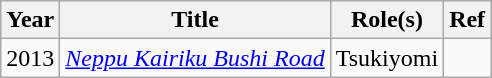<table class="wikitable">
<tr>
<th>Year</th>
<th>Title</th>
<th>Role(s)</th>
<th>Ref</th>
</tr>
<tr>
<td>2013</td>
<td><em><a href='#'>Neppu Kairiku Bushi Road</a></em></td>
<td>Tsukiyomi</td>
<td></td>
</tr>
</table>
